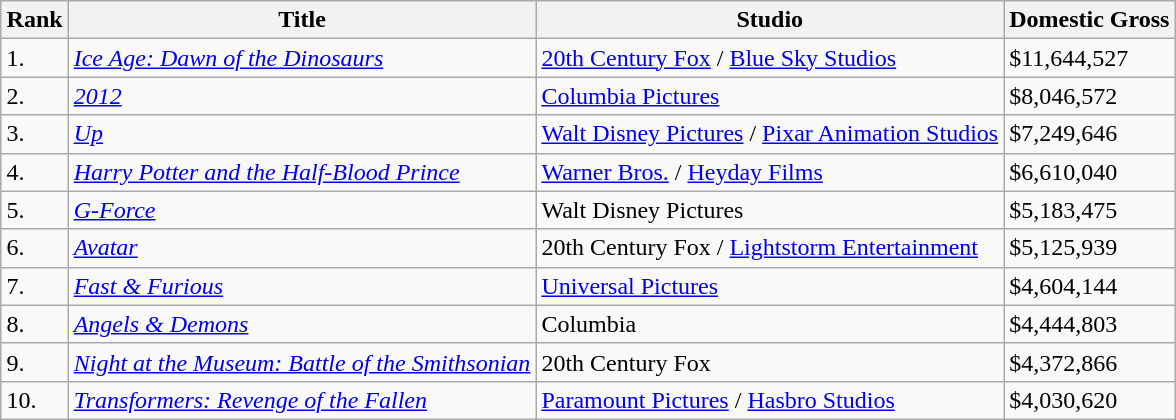<table class="wikitable sortable" style="margin:auto; margin:auto;">
<tr>
<th>Rank</th>
<th>Title</th>
<th>Studio</th>
<th>Domestic Gross</th>
</tr>
<tr>
<td>1.</td>
<td><em><a href='#'>Ice Age: Dawn of the Dinosaurs</a></em></td>
<td><a href='#'>20th Century Fox</a> / <a href='#'>Blue Sky Studios</a></td>
<td>$11,644,527</td>
</tr>
<tr>
<td>2.</td>
<td><em><a href='#'>2012</a></em></td>
<td><a href='#'>Columbia Pictures</a></td>
<td>$8,046,572</td>
</tr>
<tr>
<td>3.</td>
<td><em><a href='#'>Up</a></em></td>
<td><a href='#'>Walt Disney Pictures</a> / <a href='#'>Pixar Animation Studios</a></td>
<td>$7,249,646</td>
</tr>
<tr>
<td>4.</td>
<td><em><a href='#'>Harry Potter and the Half-Blood Prince</a></em></td>
<td><a href='#'>Warner Bros.</a> / <a href='#'>Heyday Films</a></td>
<td>$6,610,040</td>
</tr>
<tr>
<td>5.</td>
<td><em><a href='#'>G-Force</a></em></td>
<td>Walt Disney Pictures</td>
<td>$5,183,475</td>
</tr>
<tr>
<td>6.</td>
<td><em><a href='#'>Avatar</a></em></td>
<td>20th Century Fox / <a href='#'>Lightstorm Entertainment</a></td>
<td>$5,125,939</td>
</tr>
<tr>
<td>7.</td>
<td><em><a href='#'>Fast & Furious</a></em></td>
<td><a href='#'>Universal Pictures</a></td>
<td>$4,604,144</td>
</tr>
<tr>
<td>8.</td>
<td><em><a href='#'>Angels & Demons</a></em></td>
<td>Columbia</td>
<td>$4,444,803</td>
</tr>
<tr>
<td>9.</td>
<td><em><a href='#'>Night at the Museum: Battle of the Smithsonian</a></em></td>
<td>20th Century Fox</td>
<td>$4,372,866</td>
</tr>
<tr>
<td>10.</td>
<td><em><a href='#'>Transformers: Revenge of the Fallen</a></em></td>
<td><a href='#'>Paramount Pictures</a> / <a href='#'>Hasbro Studios</a></td>
<td>$4,030,620</td>
</tr>
</table>
